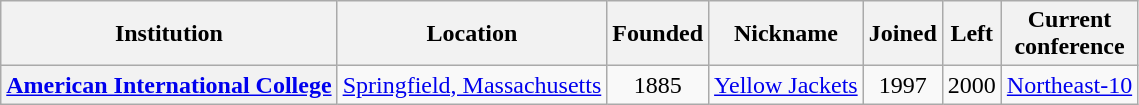<table class="wikitable sortable" style="text-align:center">
<tr>
<th>Institution</th>
<th>Location</th>
<th>Founded</th>
<th>Nickname</th>
<th>Joined</th>
<th>Left</th>
<th>Current<br>conference</th>
</tr>
<tr>
<th><a href='#'>American International College</a></th>
<td><a href='#'>Springfield, Massachusetts</a></td>
<td>1885</td>
<td><a href='#'>Yellow Jackets</a></td>
<td>1997</td>
<td>2000</td>
<td><a href='#'>Northeast-10</a></td>
</tr>
</table>
